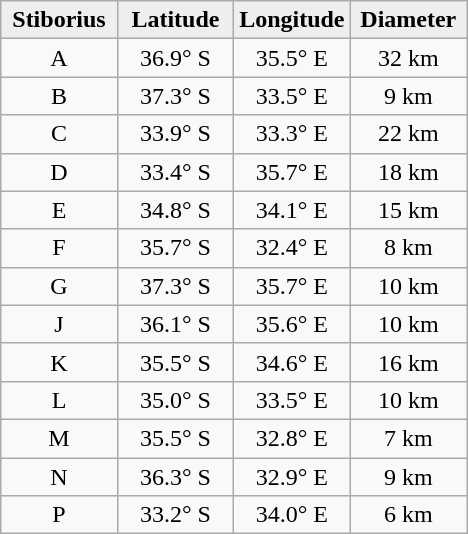<table class="wikitable">
<tr>
<th width="25%" style="background:#eeeeee;">Stiborius</th>
<th width="25%" style="background:#eeeeee;">Latitude</th>
<th width="25%" style="background:#eeeeee;">Longitude</th>
<th width="25%" style="background:#eeeeee;">Diameter</th>
</tr>
<tr>
<td align="center">A</td>
<td align="center">36.9° S</td>
<td align="center">35.5° E</td>
<td align="center">32 km</td>
</tr>
<tr>
<td align="center">B</td>
<td align="center">37.3° S</td>
<td align="center">33.5° E</td>
<td align="center">9 km</td>
</tr>
<tr>
<td align="center">C</td>
<td align="center">33.9° S</td>
<td align="center">33.3° E</td>
<td align="center">22 km</td>
</tr>
<tr>
<td align="center">D</td>
<td align="center">33.4° S</td>
<td align="center">35.7° E</td>
<td align="center">18 km</td>
</tr>
<tr>
<td align="center">E</td>
<td align="center">34.8° S</td>
<td align="center">34.1° E</td>
<td align="center">15 km</td>
</tr>
<tr>
<td align="center">F</td>
<td align="center">35.7° S</td>
<td align="center">32.4° E</td>
<td align="center">8 km</td>
</tr>
<tr>
<td align="center">G</td>
<td align="center">37.3° S</td>
<td align="center">35.7° E</td>
<td align="center">10 km</td>
</tr>
<tr>
<td align="center">J</td>
<td align="center">36.1° S</td>
<td align="center">35.6° E</td>
<td align="center">10 km</td>
</tr>
<tr>
<td align="center">K</td>
<td align="center">35.5° S</td>
<td align="center">34.6° E</td>
<td align="center">16 km</td>
</tr>
<tr>
<td align="center">L</td>
<td align="center">35.0° S</td>
<td align="center">33.5° E</td>
<td align="center">10 km</td>
</tr>
<tr>
<td align="center">M</td>
<td align="center">35.5° S</td>
<td align="center">32.8° E</td>
<td align="center">7 km</td>
</tr>
<tr>
<td align="center">N</td>
<td align="center">36.3° S</td>
<td align="center">32.9° E</td>
<td align="center">9 km</td>
</tr>
<tr>
<td align="center">P</td>
<td align="center">33.2° S</td>
<td align="center">34.0° E</td>
<td align="center">6 km</td>
</tr>
</table>
